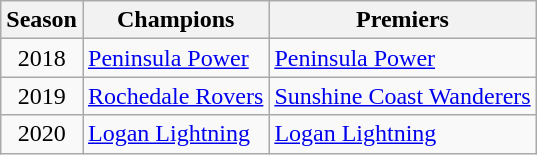<table class="wikitable">
<tr>
<th>Season</th>
<th>Champions</th>
<th>Premiers</th>
</tr>
<tr>
<td align="center">2018</td>
<td><a href='#'>Peninsula Power</a></td>
<td><a href='#'>Peninsula Power</a></td>
</tr>
<tr>
<td align="center">2019</td>
<td><a href='#'>Rochedale Rovers</a></td>
<td><a href='#'>Sunshine Coast Wanderers</a></td>
</tr>
<tr>
<td align="center">2020</td>
<td><a href='#'>Logan Lightning</a></td>
<td><a href='#'>Logan Lightning</a></td>
</tr>
</table>
